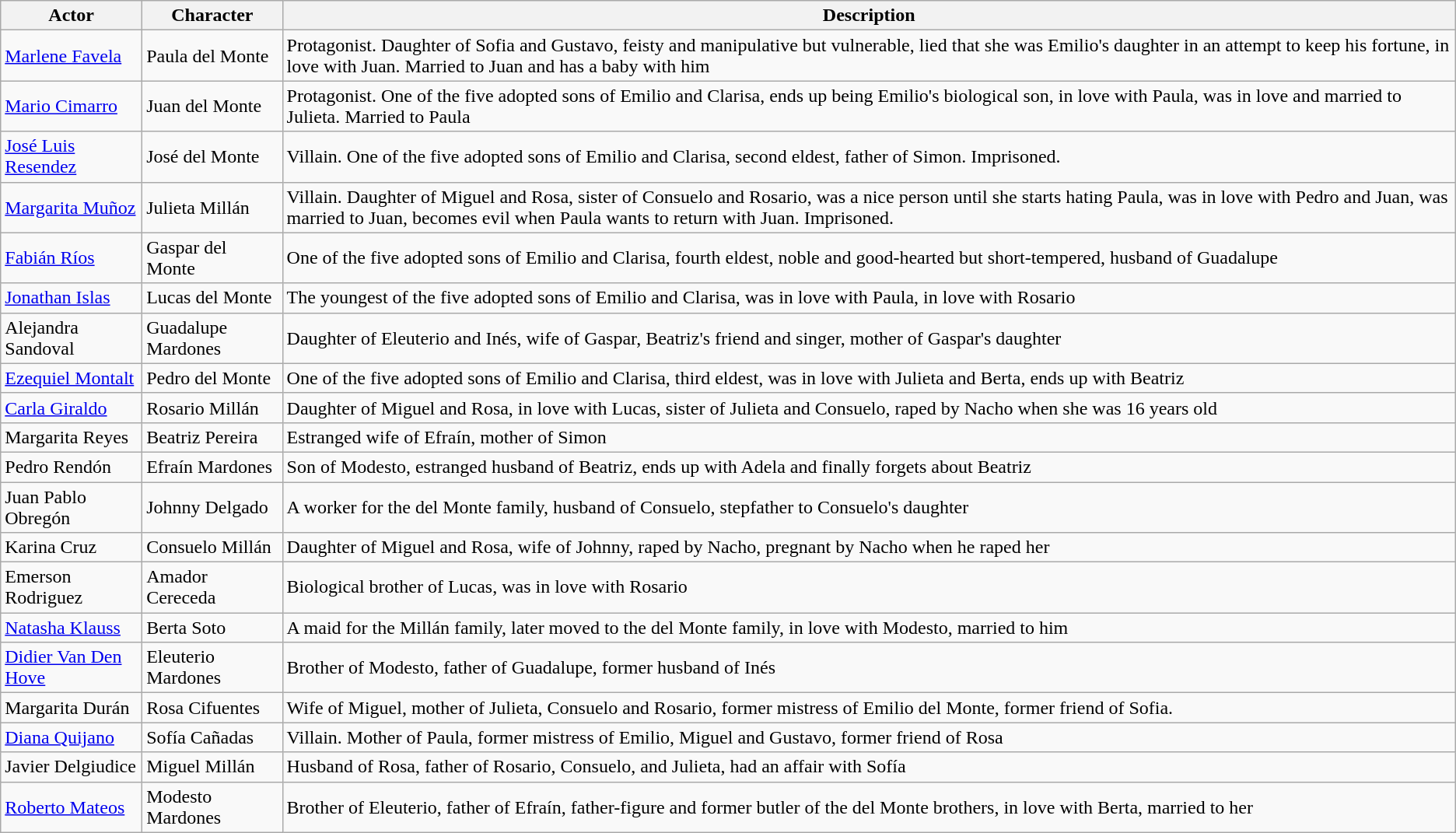<table class="wikitable">
<tr>
<th>Actor</th>
<th>Character</th>
<th>Description</th>
</tr>
<tr>
<td><a href='#'>Marlene Favela</a></td>
<td>Paula del Monte</td>
<td>Protagonist. Daughter of Sofia and Gustavo, feisty and manipulative but vulnerable, lied that she was Emilio's daughter in an attempt to keep his fortune, in love with Juan. Married to Juan and has a baby with him</td>
</tr>
<tr>
<td><a href='#'>Mario Cimarro</a></td>
<td>Juan del Monte</td>
<td>Protagonist. One of the five adopted sons of Emilio and Clarisa, ends up being Emilio's biological son, in love with Paula, was in love and married to Julieta. Married to Paula</td>
</tr>
<tr>
<td><a href='#'>José Luis Resendez</a></td>
<td>José del Monte</td>
<td>Villain. One of the five adopted sons of Emilio and Clarisa, second eldest, father of Simon. Imprisoned.</td>
</tr>
<tr>
<td><a href='#'>Margarita Muñoz</a></td>
<td>Julieta Millán</td>
<td>Villain. Daughter of Miguel and Rosa, sister of Consuelo and Rosario, was a nice person until she starts hating Paula, was in love with Pedro and Juan, was married to Juan, becomes evil when Paula wants to return with Juan. Imprisoned.</td>
</tr>
<tr>
<td><a href='#'>Fabián Ríos</a></td>
<td>Gaspar del Monte</td>
<td>One of the five adopted sons of Emilio and Clarisa, fourth eldest, noble and good-hearted but short-tempered, husband of Guadalupe</td>
</tr>
<tr>
<td><a href='#'>Jonathan Islas</a></td>
<td>Lucas del Monte</td>
<td>The youngest of the five adopted sons of Emilio and Clarisa, was in love with Paula, in love with Rosario</td>
</tr>
<tr>
<td>Alejandra Sandoval</td>
<td>Guadalupe Mardones</td>
<td>Daughter of Eleuterio and Inés, wife of Gaspar, Beatriz's friend and singer, mother of Gaspar's daughter</td>
</tr>
<tr>
<td><a href='#'>Ezequiel Montalt</a></td>
<td>Pedro del Monte</td>
<td>One of the five adopted sons of Emilio and Clarisa, third eldest, was in love with Julieta and Berta, ends up with Beatriz</td>
</tr>
<tr>
<td><a href='#'>Carla Giraldo</a></td>
<td>Rosario Millán</td>
<td>Daughter of Miguel and Rosa, in love with Lucas, sister of Julieta and Consuelo, raped by Nacho when she was 16 years old</td>
</tr>
<tr>
<td>Margarita Reyes</td>
<td>Beatriz Pereira</td>
<td>Estranged wife of Efraín, mother of Simon</td>
</tr>
<tr>
<td>Pedro Rendón</td>
<td>Efraín Mardones</td>
<td>Son of Modesto, estranged husband of Beatriz, ends up with Adela and finally forgets about Beatriz</td>
</tr>
<tr>
<td>Juan Pablo Obregón</td>
<td>Johnny Delgado</td>
<td>A worker for the del Monte family, husband of Consuelo, stepfather to Consuelo's daughter</td>
</tr>
<tr>
<td>Karina Cruz</td>
<td>Consuelo Millán</td>
<td>Daughter of Miguel and Rosa, wife of Johnny, raped by Nacho, pregnant by Nacho when he raped her</td>
</tr>
<tr>
<td>Emerson Rodriguez</td>
<td>Amador Cereceda</td>
<td>Biological brother of Lucas, was in love with Rosario</td>
</tr>
<tr>
<td><a href='#'>Natasha Klauss</a></td>
<td>Berta Soto</td>
<td>A maid for the Millán family, later moved to the del Monte family, in love with Modesto, married to him</td>
</tr>
<tr>
<td><a href='#'>Didier Van Den Hove</a></td>
<td>Eleuterio Mardones</td>
<td>Brother of Modesto, father of Guadalupe, former husband of Inés</td>
</tr>
<tr>
<td>Margarita Durán</td>
<td>Rosa Cifuentes</td>
<td>Wife of Miguel, mother of Julieta, Consuelo and Rosario, former mistress of Emilio del Monte, former friend of Sofia.</td>
</tr>
<tr>
<td><a href='#'>Diana Quijano</a></td>
<td>Sofía Cañadas</td>
<td>Villain. Mother of Paula, former mistress of Emilio, Miguel and Gustavo, former friend of Rosa</td>
</tr>
<tr>
<td>Javier Delgiudice</td>
<td>Miguel Millán</td>
<td>Husband of Rosa, father of Rosario, Consuelo, and Julieta, had an affair with Sofía</td>
</tr>
<tr>
<td><a href='#'>Roberto Mateos</a></td>
<td>Modesto Mardones</td>
<td>Brother of Eleuterio, father of Efraín, father-figure and former butler of the del Monte brothers, in love with Berta, married to her</td>
</tr>
</table>
